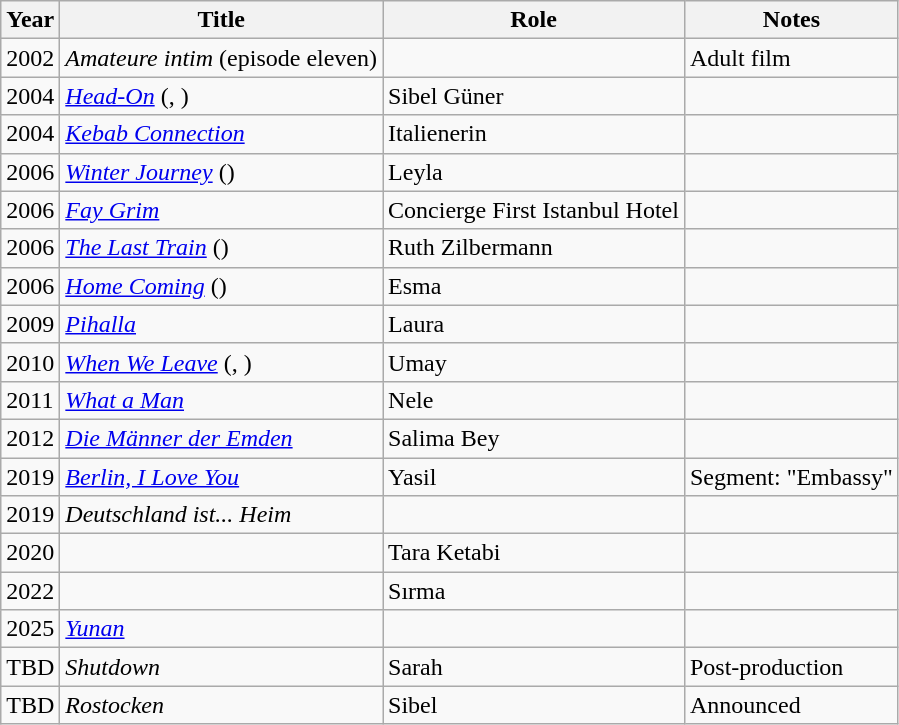<table class="wikitable sortable">
<tr>
<th>Year</th>
<th>Title</th>
<th>Role</th>
<th class="unsortable">Notes</th>
</tr>
<tr>
<td>2002</td>
<td><em>Amateure intim</em> (episode eleven)</td>
<td></td>
<td>Adult film</td>
</tr>
<tr>
<td>2004</td>
<td><em><a href='#'>Head-On</a></em> (, )</td>
<td>Sibel Güner</td>
<td></td>
</tr>
<tr>
<td>2004</td>
<td><em><a href='#'>Kebab Connection</a></em></td>
<td>Italienerin</td>
<td></td>
</tr>
<tr>
<td>2006</td>
<td><em><a href='#'>Winter Journey</a></em> ()</td>
<td>Leyla</td>
<td></td>
</tr>
<tr>
<td>2006</td>
<td><em><a href='#'>Fay Grim</a></em></td>
<td>Concierge First Istanbul Hotel</td>
<td></td>
</tr>
<tr>
<td>2006</td>
<td><em><a href='#'>The Last Train</a></em> ()</td>
<td>Ruth Zilbermann</td>
<td></td>
</tr>
<tr>
<td>2006</td>
<td><em><a href='#'>Home Coming</a></em> ()</td>
<td>Esma</td>
<td></td>
</tr>
<tr>
<td>2009</td>
<td><em><a href='#'>Pihalla</a></em></td>
<td>Laura</td>
<td></td>
</tr>
<tr>
<td>2010</td>
<td><em><a href='#'>When We Leave</a></em> (, )</td>
<td>Umay</td>
<td></td>
</tr>
<tr>
<td>2011</td>
<td><em><a href='#'>What a Man</a></em></td>
<td>Nele</td>
<td></td>
</tr>
<tr>
<td>2012</td>
<td><em><a href='#'>Die Männer der Emden</a></em></td>
<td>Salima Bey</td>
<td></td>
</tr>
<tr>
<td>2019</td>
<td><em><a href='#'>Berlin, I Love You</a></em></td>
<td>Yasil</td>
<td>Segment: "Embassy"</td>
</tr>
<tr>
<td>2019</td>
<td><em>Deutschland ist... Heim</em></td>
<td></td>
<td></td>
</tr>
<tr>
<td>2020</td>
<td><em></em></td>
<td>Tara Ketabi</td>
<td></td>
</tr>
<tr>
<td>2022</td>
<td><em></em></td>
<td>Sırma</td>
<td></td>
</tr>
<tr>
<td>2025</td>
<td><em><a href='#'>Yunan</a></em></td>
<td></td>
<td></td>
</tr>
<tr>
<td>TBD</td>
<td><em>Shutdown</em></td>
<td>Sarah</td>
<td>Post-production</td>
</tr>
<tr>
<td>TBD</td>
<td><em>Rostocken</em></td>
<td>Sibel</td>
<td>Announced</td>
</tr>
</table>
